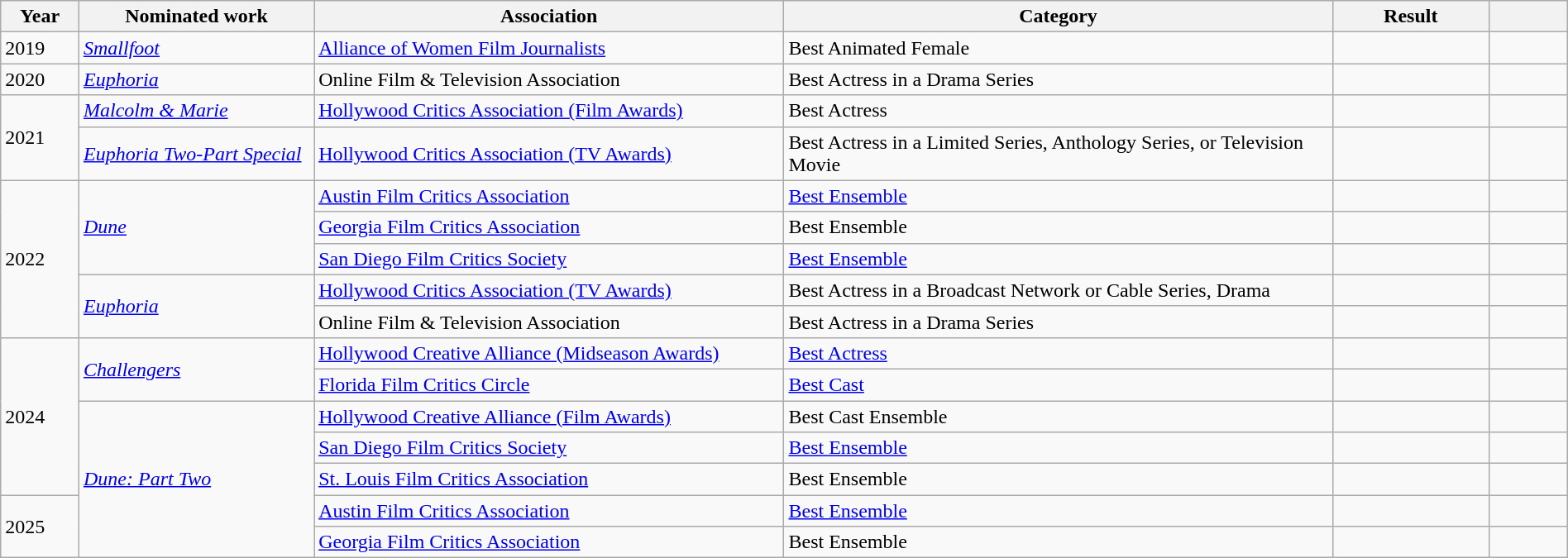<table class="wikitable plainrowheaders" style="width:100%;">
<tr>
<th style="width:5%;" scope="col">Year</th>
<th style="width:15%;" scope="col">Nominated work</th>
<th style="width:30%;" scope="col">Association</th>
<th style="width:35%;" scope="col">Category</th>
<th style="width:10%;" scope="col">Result</th>
<th style="width:5%;" scope="col"></th>
</tr>
<tr>
<td>2019</td>
<td><em><a href='#'>Smallfoot</a></em></td>
<td><a href='#'>Alliance of Women Film Journalists</a></td>
<td>Best Animated Female</td>
<td></td>
<td style="text-align:center;"></td>
</tr>
<tr>
<td>2020</td>
<td><em><a href='#'>Euphoria</a></em></td>
<td>Online Film & Television Association</td>
<td>Best Actress in a Drama Series</td>
<td></td>
<td style="text-align:center;"></td>
</tr>
<tr>
<td rowspan="2">2021</td>
<td><em><a href='#'>Malcolm & Marie</a></em></td>
<td><a href='#'>Hollywood Critics Association (Film Awards)</a></td>
<td>Best Actress</td>
<td></td>
<td style="text-align:center;"></td>
</tr>
<tr>
<td><em><a href='#'>Euphoria Two-Part Special</a></em></td>
<td><a href='#'>Hollywood Critics Association (TV Awards)</a></td>
<td>Best Actress in a Limited Series, Anthology Series, or Television Movie</td>
<td></td>
<td style="text-align:center;"></td>
</tr>
<tr>
<td rowspan="5">2022</td>
<td rowspan="3"><em><a href='#'>Dune</a></em></td>
<td><a href='#'>Austin Film Critics Association</a></td>
<td><a href='#'>Best Ensemble</a></td>
<td></td>
<td style="text-align:center;"></td>
</tr>
<tr>
<td><a href='#'>Georgia Film Critics Association</a></td>
<td>Best Ensemble</td>
<td></td>
<td style="text-align:center;"></td>
</tr>
<tr>
<td><a href='#'>San Diego Film Critics Society</a></td>
<td><a href='#'>Best Ensemble</a></td>
<td></td>
<td style="text-align:center;"></td>
</tr>
<tr>
<td rowspan="2"><em><a href='#'>Euphoria</a></em></td>
<td><a href='#'>Hollywood Critics Association (TV Awards)</a></td>
<td>Best Actress in a Broadcast Network or Cable Series, Drama</td>
<td></td>
<td style="text-align:center;"></td>
</tr>
<tr>
<td>Online Film & Television Association</td>
<td>Best Actress in a Drama Series</td>
<td></td>
<td style="text-align:center;"></td>
</tr>
<tr>
<td rowspan="5">2024</td>
<td rowspan="2"><em><a href='#'>Challengers</a></em></td>
<td><a href='#'>Hollywood Creative Alliance (Midseason Awards)</a></td>
<td><a href='#'>Best Actress</a></td>
<td></td>
<td style="text-align:center;"></td>
</tr>
<tr>
<td><a href='#'>Florida Film Critics Circle</a></td>
<td><a href='#'>Best Cast</a></td>
<td></td>
<td style="text-align:center;"></td>
</tr>
<tr>
<td rowspan="5"><em><a href='#'>Dune: Part Two</a></em></td>
<td><a href='#'>Hollywood Creative Alliance (Film Awards)</a></td>
<td>Best Cast Ensemble</td>
<td></td>
<td style="text-align:center;"></td>
</tr>
<tr>
<td><a href='#'>San Diego Film Critics Society</a></td>
<td><a href='#'>Best Ensemble</a></td>
<td></td>
<td style="text-align:center;"></td>
</tr>
<tr>
<td><a href='#'>St. Louis Film Critics Association</a></td>
<td>Best Ensemble</td>
<td></td>
<td style="text-align:center;"></td>
</tr>
<tr>
<td rowspan="2">2025</td>
<td><a href='#'>Austin Film Critics Association</a></td>
<td><a href='#'>Best Ensemble</a></td>
<td></td>
<td style="text-align:center;"></td>
</tr>
<tr>
<td><a href='#'>Georgia Film Critics Association</a></td>
<td>Best Ensemble</td>
<td></td>
<td style="text-align:center;"></td>
</tr>
</table>
